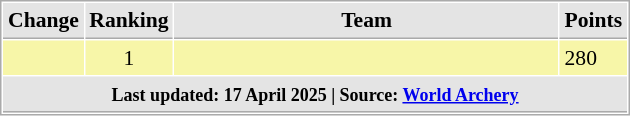<table cellspacing="1" cellpadding="3" style="border:1px solid #aaa; font-size:90%; float: left; margin-left: 1em;">
<tr style="background:#e4e4e4;">
<th style="border-bottom:1px solid #aaa; width:10px;">Change</th>
<th style="border-bottom:1px solid #aaa; width:10px;">Ranking</th>
<th style="border-bottom:1px solid #aaa; width:250px;">Team</th>
<th style="border-bottom:1px solid #aaa; width:30px;">Points</th>
</tr>
<tr style="background:#f7f6a8">
<td style="text-align:center;"></td>
<td style="text-align:center;">1</td>
<td></td>
<td>280</td>
</tr>
<tr style="background:#e4e4e4;">
<th colspan=4 style="border-bottom:1px solid #aaa; width:10px;"><small>Last updated: 17 April 2025 | Source: <a href='#'>World Archery</a></small></th>
</tr>
</table>
